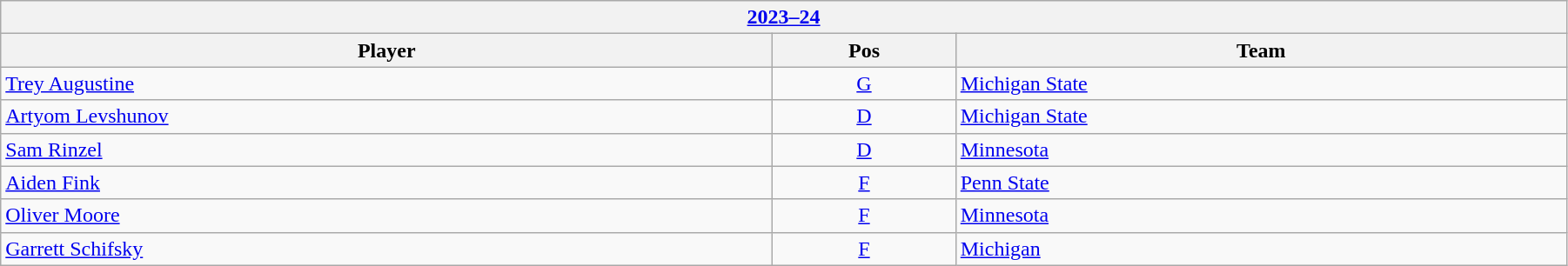<table class="wikitable" width=95%>
<tr>
<th colspan=3><a href='#'>2023–24</a></th>
</tr>
<tr>
<th>Player</th>
<th>Pos</th>
<th>Team</th>
</tr>
<tr>
<td><a href='#'>Trey Augustine</a></td>
<td style="text-align:center;"><a href='#'>G</a></td>
<td><a href='#'>Michigan State</a></td>
</tr>
<tr>
<td><a href='#'>Artyom Levshunov</a></td>
<td style="text-align:center;"><a href='#'>D</a></td>
<td><a href='#'>Michigan State</a></td>
</tr>
<tr>
<td><a href='#'>Sam Rinzel</a></td>
<td style="text-align:center;"><a href='#'>D</a></td>
<td><a href='#'>Minnesota</a></td>
</tr>
<tr>
<td><a href='#'>Aiden Fink</a></td>
<td style="text-align:center;"><a href='#'>F</a></td>
<td><a href='#'>Penn State</a></td>
</tr>
<tr>
<td><a href='#'>Oliver Moore</a></td>
<td style="text-align:center;"><a href='#'>F</a></td>
<td><a href='#'>Minnesota</a></td>
</tr>
<tr>
<td><a href='#'>Garrett Schifsky</a></td>
<td style="text-align:center;"><a href='#'>F</a></td>
<td><a href='#'>Michigan</a></td>
</tr>
</table>
